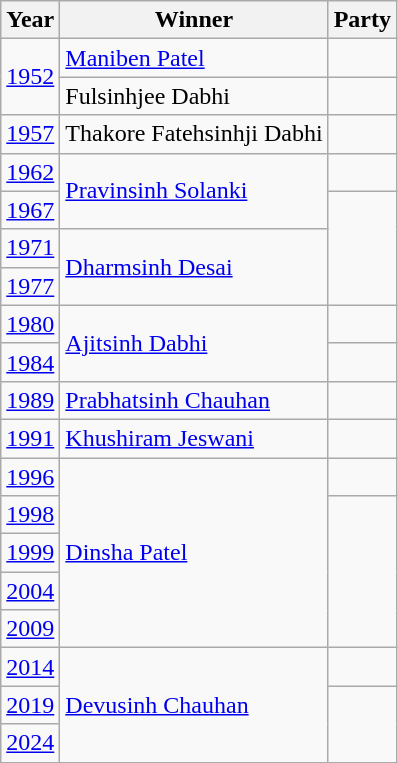<table class="wikitable sortable">
<tr>
<th>Year</th>
<th>Winner</th>
<th colspan=2>Party</th>
</tr>
<tr>
<td rowspan=2><a href='#'>1952</a></td>
<td><a href='#'>Maniben Patel</a></td>
<td></td>
</tr>
<tr>
<td>Fulsinhjee Dabhi</td>
</tr>
<tr>
<td><a href='#'>1957</a></td>
<td>Thakore Fatehsinhji Dabhi</td>
<td></td>
</tr>
<tr>
<td><a href='#'>1962</a></td>
<td rowspan="2"><a href='#'>Pravinsinh Solanki</a></td>
<td></td>
</tr>
<tr>
<td><a href='#'>1967</a></td>
</tr>
<tr>
<td><a href='#'>1971</a></td>
<td rowspan="2"><a href='#'>Dharmsinh Desai</a></td>
</tr>
<tr>
<td><a href='#'>1977</a></td>
</tr>
<tr>
<td><a href='#'>1980</a></td>
<td rowspan="2"><a href='#'>Ajitsinh Dabhi</a></td>
<td></td>
</tr>
<tr>
<td><a href='#'>1984</a></td>
<td></td>
</tr>
<tr>
<td><a href='#'>1989</a></td>
<td><a href='#'>Prabhatsinh Chauhan</a></td>
<td></td>
</tr>
<tr>
<td><a href='#'>1991</a></td>
<td><a href='#'>Khushiram Jeswani</a></td>
<td></td>
</tr>
<tr>
<td><a href='#'>1996</a></td>
<td rowspan="5"><a href='#'>Dinsha Patel</a></td>
<td></td>
</tr>
<tr>
<td><a href='#'>1998</a></td>
</tr>
<tr>
<td><a href='#'>1999</a></td>
</tr>
<tr>
<td><a href='#'>2004</a></td>
</tr>
<tr>
<td><a href='#'>2009</a></td>
</tr>
<tr>
<td><a href='#'>2014</a></td>
<td rowspan="3"><a href='#'>Devusinh Chauhan</a></td>
<td></td>
</tr>
<tr>
<td><a href='#'>2019</a></td>
</tr>
<tr>
<td><a href='#'>2024</a></td>
</tr>
</table>
